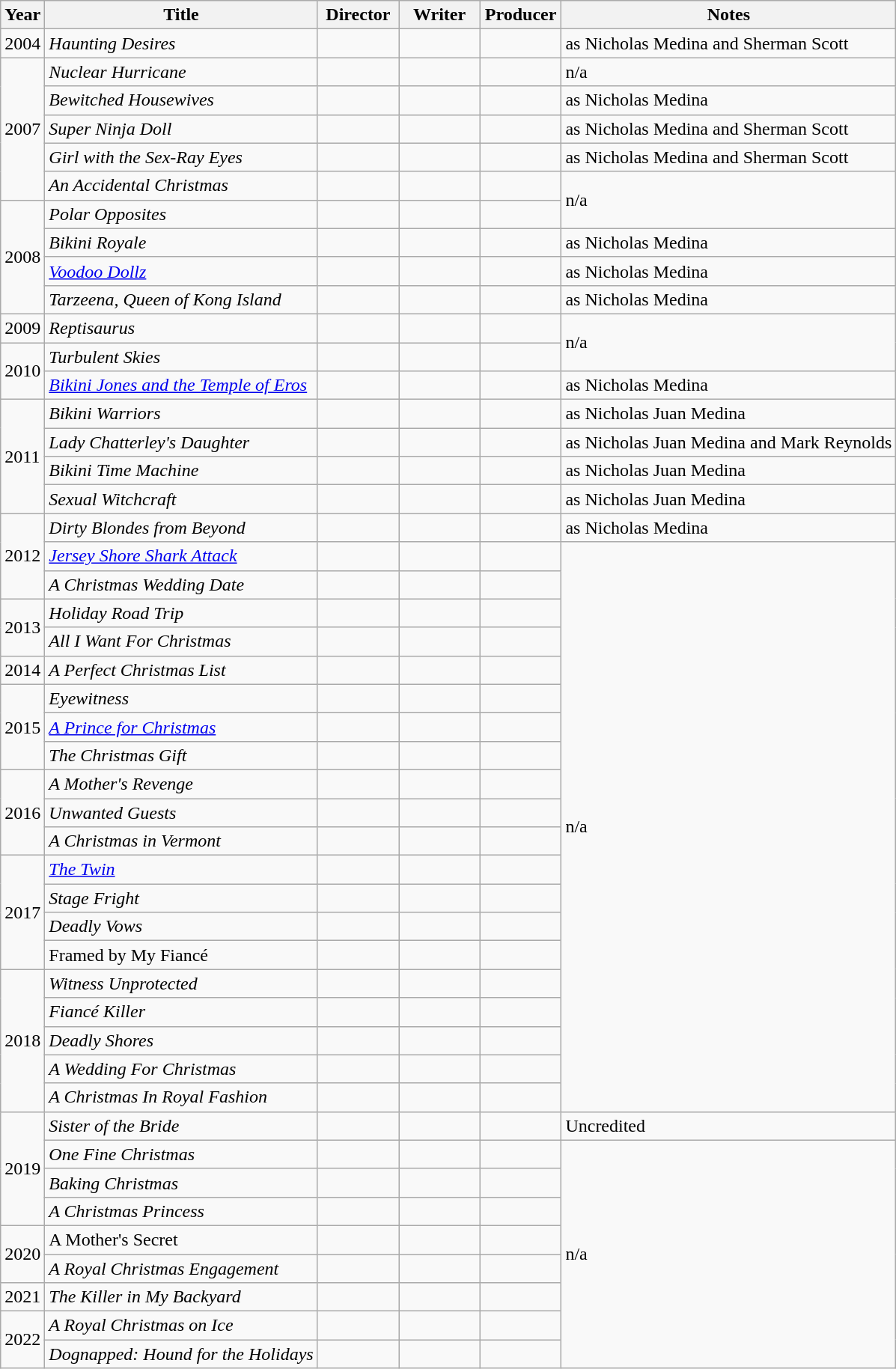<table class="wikitable">
<tr>
<th>Year</th>
<th>Title</th>
<th width="65">Director</th>
<th width="65">Writer</th>
<th width="65">Producer</th>
<th>Notes</th>
</tr>
<tr>
<td>2004</td>
<td><em>Haunting Desires</em></td>
<td></td>
<td></td>
<td></td>
<td>as Nicholas Medina and Sherman Scott</td>
</tr>
<tr>
<td rowspan=5>2007</td>
<td><em>Nuclear Hurricane</em></td>
<td></td>
<td></td>
<td></td>
<td>n/a</td>
</tr>
<tr>
<td><em>Bewitched Housewives</em></td>
<td></td>
<td></td>
<td></td>
<td>as Nicholas Medina</td>
</tr>
<tr>
<td><em>Super Ninja Doll</em></td>
<td></td>
<td></td>
<td></td>
<td>as Nicholas Medina and Sherman Scott</td>
</tr>
<tr>
<td><em>Girl with the Sex-Ray Eyes</em></td>
<td></td>
<td></td>
<td></td>
<td>as Nicholas Medina and Sherman Scott</td>
</tr>
<tr>
<td><em>An Accidental Christmas</em></td>
<td></td>
<td></td>
<td></td>
<td rowspan=2>n/a</td>
</tr>
<tr>
<td rowspan=4>2008</td>
<td><em>Polar Opposites</em></td>
<td></td>
<td></td>
<td></td>
</tr>
<tr>
<td><em>Bikini Royale</em></td>
<td></td>
<td></td>
<td></td>
<td>as Nicholas Medina</td>
</tr>
<tr>
<td><em><a href='#'>Voodoo Dollz</a></em></td>
<td></td>
<td></td>
<td></td>
<td>as Nicholas Medina</td>
</tr>
<tr>
<td><em>Tarzeena, Queen of Kong Island</em></td>
<td></td>
<td></td>
<td></td>
<td>as Nicholas Medina</td>
</tr>
<tr>
<td>2009</td>
<td><em>Reptisaurus</em></td>
<td></td>
<td></td>
<td></td>
<td rowspan=2>n/a</td>
</tr>
<tr>
<td rowspan=2>2010</td>
<td><em>Turbulent Skies</em></td>
<td></td>
<td></td>
<td></td>
</tr>
<tr>
<td><em><a href='#'>Bikini Jones and the Temple of Eros</a></em></td>
<td></td>
<td></td>
<td></td>
<td>as Nicholas Medina</td>
</tr>
<tr>
<td rowspan=4>2011</td>
<td><em>Bikini Warriors</em></td>
<td></td>
<td></td>
<td></td>
<td>as Nicholas Juan Medina</td>
</tr>
<tr>
<td><em>Lady Chatterley's Daughter</em></td>
<td></td>
<td></td>
<td></td>
<td>as Nicholas Juan Medina and Mark Reynolds</td>
</tr>
<tr>
<td><em>Bikini Time Machine</em></td>
<td></td>
<td></td>
<td></td>
<td>as Nicholas Juan Medina</td>
</tr>
<tr>
<td><em>Sexual Witchcraft</em></td>
<td></td>
<td></td>
<td></td>
<td>as Nicholas Juan Medina</td>
</tr>
<tr>
<td rowspan=3>2012</td>
<td><em>Dirty Blondes from Beyond</em></td>
<td></td>
<td></td>
<td></td>
<td>as Nicholas Medina</td>
</tr>
<tr>
<td><em><a href='#'>Jersey Shore Shark Attack</a></em></td>
<td></td>
<td></td>
<td></td>
<td rowspan=20>n/a</td>
</tr>
<tr>
<td><em>A Christmas Wedding Date</em></td>
<td></td>
<td></td>
<td></td>
</tr>
<tr>
<td rowspan=2>2013</td>
<td><em>Holiday Road Trip</em></td>
<td></td>
<td></td>
<td></td>
</tr>
<tr>
<td><em>All I Want For Christmas</em></td>
<td></td>
<td></td>
<td></td>
</tr>
<tr>
<td>2014</td>
<td><em>A Perfect Christmas List</em></td>
<td></td>
<td></td>
<td></td>
</tr>
<tr>
<td rowspan=3>2015</td>
<td><em>Eyewitness</em></td>
<td></td>
<td></td>
<td></td>
</tr>
<tr>
<td><em><a href='#'>A Prince for Christmas</a></em></td>
<td></td>
<td></td>
<td></td>
</tr>
<tr>
<td><em>The Christmas Gift</em></td>
<td></td>
<td></td>
<td></td>
</tr>
<tr>
<td rowspan=3>2016</td>
<td><em>A Mother's Revenge</em></td>
<td></td>
<td></td>
<td></td>
</tr>
<tr>
<td><em>Unwanted Guests</em></td>
<td></td>
<td></td>
<td></td>
</tr>
<tr>
<td><em>A Christmas in Vermont</em></td>
<td></td>
<td></td>
<td></td>
</tr>
<tr>
<td rowspan=4>2017</td>
<td><em><a href='#'>The Twin</a></em></td>
<td></td>
<td></td>
<td></td>
</tr>
<tr>
<td><em>Stage Fright</em></td>
<td></td>
<td></td>
<td></td>
</tr>
<tr>
<td><em>Deadly Vows</em></td>
<td></td>
<td></td>
<td></td>
</tr>
<tr>
<td>Framed by My Fiancé</td>
<td></td>
<td></td>
<td></td>
</tr>
<tr>
<td rowspan=5>2018</td>
<td><em>Witness Unprotected</em></td>
<td></td>
<td></td>
<td></td>
</tr>
<tr>
<td><em>Fiancé Killer</em></td>
<td></td>
<td></td>
<td></td>
</tr>
<tr>
<td><em>Deadly Shores</em></td>
<td></td>
<td></td>
<td></td>
</tr>
<tr>
<td><em>A Wedding For Christmas</em></td>
<td></td>
<td></td>
<td></td>
</tr>
<tr>
<td><em>A Christmas In Royal Fashion</em></td>
<td></td>
<td></td>
<td></td>
</tr>
<tr>
<td rowspan=4>2019</td>
<td><em>Sister of the Bride</em></td>
<td></td>
<td></td>
<td></td>
<td>Uncredited</td>
</tr>
<tr>
<td><em>One Fine Christmas</em></td>
<td></td>
<td></td>
<td></td>
<td rowspan=8>n/a</td>
</tr>
<tr>
<td><em>Baking Christmas</em></td>
<td></td>
<td></td>
<td></td>
</tr>
<tr>
<td><em>A Christmas Princess</em></td>
<td></td>
<td></td>
<td></td>
</tr>
<tr>
<td rowspan=2>2020</td>
<td>A Mother's Secret</td>
<td></td>
<td></td>
<td></td>
</tr>
<tr>
<td><em>A Royal Christmas Engagement</em></td>
<td></td>
<td></td>
<td></td>
</tr>
<tr>
<td>2021</td>
<td><em>The Killer in My Backyard</em></td>
<td></td>
<td></td>
<td></td>
</tr>
<tr>
<td rowspan=2>2022</td>
<td><em>A Royal Christmas on Ice</em></td>
<td></td>
<td></td>
<td></td>
</tr>
<tr>
<td><em>Dognapped: Hound for the Holidays</em></td>
<td></td>
<td></td>
<td></td>
</tr>
</table>
